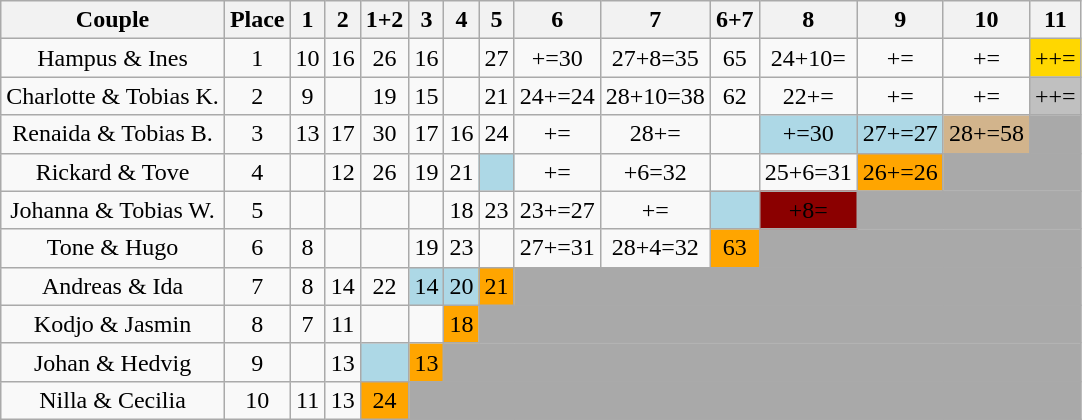<table class="wikitable sortable" style="text-align:center;">
<tr>
<th>Couple</th>
<th>Place</th>
<th>1</th>
<th>2</th>
<th>1+2</th>
<th>3</th>
<th>4</th>
<th>5</th>
<th>6</th>
<th>7</th>
<th>6+7</th>
<th>8</th>
<th>9</th>
<th>10</th>
<th>11</th>
</tr>
<tr>
<td>Hampus & Ines</td>
<td>1</td>
<td>10</td>
<td>16</td>
<td>26</td>
<td>16</td>
<td></td>
<td>27</td>
<td>+=30</td>
<td>27+8=35</td>
<td>65</td>
<td>24+10=</td>
<td>+=</td>
<td>+=</td>
<td bgcolor=gold>++=</td>
</tr>
<tr>
<td>Charlotte & Tobias K.</td>
<td>2</td>
<td>9</td>
<td></td>
<td>19</td>
<td>15</td>
<td></td>
<td>21</td>
<td>24+=24</td>
<td>28+10=38</td>
<td>62</td>
<td>22+=</td>
<td>+=</td>
<td>+=</td>
<td bgcolor=silver>++=</td>
</tr>
<tr>
<td>Renaida & Tobias B.</td>
<td>3</td>
<td>13</td>
<td>17</td>
<td>30</td>
<td>17</td>
<td>16</td>
<td>24</td>
<td>+=</td>
<td>28+=</td>
<td></td>
<td bgcolor=lightblue>+=30</td>
<td bgcolor=lightblue>27+=27</td>
<td bgcolor=tan>28+=58</td>
<td bgcolor=darkgrey></td>
</tr>
<tr>
<td>Rickard & Tove</td>
<td>4</td>
<td></td>
<td>12</td>
<td>26</td>
<td>19</td>
<td>21</td>
<td bgcolor=lightblue></td>
<td>+=</td>
<td>+6=32</td>
<td></td>
<td>25+6=31</td>
<td bgcolor=orange>26+=26</td>
<td colspan=2 bgcolor=darkgrey></td>
</tr>
<tr>
<td>Johanna & Tobias W.</td>
<td>5</td>
<td></td>
<td></td>
<td></td>
<td></td>
<td>18</td>
<td>23</td>
<td>23+=27</td>
<td>+=</td>
<td bgcolor=lightblue></td>
<td bgcolor=darkred>+8=</td>
<td colspan=3 bgcolor=darkgrey></td>
</tr>
<tr>
<td>Tone & Hugo</td>
<td>6</td>
<td>8</td>
<td></td>
<td></td>
<td>19</td>
<td>23</td>
<td></td>
<td>27+=31</td>
<td>28+4=32</td>
<td bgcolor=orange>63</td>
<td colspan=4 bgcolor=darkgrey></td>
</tr>
<tr>
<td>Andreas & Ida</td>
<td>7</td>
<td>8</td>
<td>14</td>
<td>22</td>
<td bgcolor=lightblue>14</td>
<td bgcolor=lightblue>20</td>
<td bgcolor=orange>21</td>
<td colspan=7 bgcolor=darkgrey></td>
</tr>
<tr>
<td>Kodjo & Jasmin</td>
<td>8</td>
<td>7</td>
<td>11</td>
<td></td>
<td></td>
<td bgcolor=orange>18</td>
<td colspan=8 bgcolor=darkgrey></td>
</tr>
<tr>
<td>Johan & Hedvig</td>
<td>9</td>
<td></td>
<td>13</td>
<td bgcolor=lightblue></td>
<td bgcolor=orange>13</td>
<td colspan=9 bgcolor=darkgrey></td>
</tr>
<tr>
<td>Nilla & Cecilia</td>
<td>10</td>
<td>11</td>
<td>13</td>
<td bgcolor=orange>24</td>
<td colspan=10 bgcolor=darkgrey></td>
</tr>
</table>
